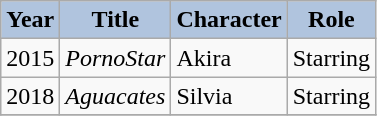<table class="wikitable">
<tr>
<th style="background: #B0C4DE;">Year</th>
<th style="background: #B0C4DE;">Title</th>
<th style="background: #B0C4DE;">Character</th>
<th style="background: #B0C4DE;">Role</th>
</tr>
<tr>
<td>2015</td>
<td><em>PornoStar</em></td>
<td>Akira</td>
<td>Starring</td>
</tr>
<tr>
<td>2018</td>
<td><em>Aguacates</em></td>
<td>Silvia</td>
<td>Starring</td>
</tr>
<tr>
</tr>
</table>
